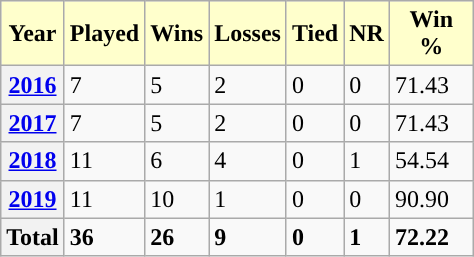<table class="wikitable" style="width:25%;">
<tr>
<th style="background:#ffc;">Year</th>
<th style="background:#ffc;">Played</th>
<th style="background:#ffc;">Wins</th>
<th style="background:#ffc;">Losses</th>
<th style="background:#ffc;">Tied</th>
<th style="background:#ffc;">NR</th>
<th style="background:#ffc;">Win %</th>
</tr>
<tr>
<th><a href='#'>2016</a></th>
<td>7</td>
<td>5</td>
<td>2</td>
<td>0</td>
<td>0</td>
<td>71.43</td>
</tr>
<tr>
<th><a href='#'>2017</a></th>
<td>7</td>
<td>5</td>
<td>2</td>
<td>0</td>
<td>0</td>
<td>71.43</td>
</tr>
<tr>
<th><a href='#'>2018</a></th>
<td>11</td>
<td>6</td>
<td>4</td>
<td>0</td>
<td>1</td>
<td>54.54</td>
</tr>
<tr>
<th><a href='#'>2019</a></th>
<td>11</td>
<td>10</td>
<td>1</td>
<td>0</td>
<td>0</td>
<td>90.90</td>
</tr>
<tr>
<th>Total</th>
<td><strong>36</strong></td>
<td><strong>26</strong></td>
<td><strong>9</strong></td>
<td><strong>0</strong></td>
<td><strong>1</strong></td>
<td><strong>72.22</strong></td>
</tr>
</table>
